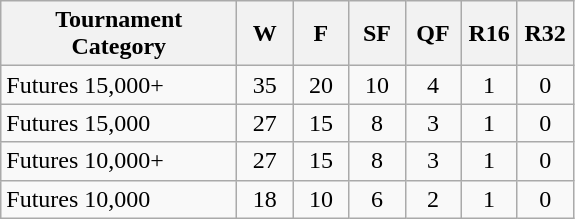<table class="wikitable" style=text-align:center;>
<tr>
<th width=150>Tournament Category</th>
<th width=30>W</th>
<th width=30>F</th>
<th width=30>SF</th>
<th width=30>QF</th>
<th width=30>R16</th>
<th width=30>R32</th>
</tr>
<tr>
<td align=left>Futures 15,000+</td>
<td>35</td>
<td>20</td>
<td>10</td>
<td>4</td>
<td>1</td>
<td>0</td>
</tr>
<tr>
<td align=left>Futures 15,000</td>
<td>27</td>
<td>15</td>
<td>8</td>
<td>3</td>
<td>1</td>
<td>0</td>
</tr>
<tr>
<td align=left>Futures 10,000+</td>
<td>27</td>
<td>15</td>
<td>8</td>
<td>3</td>
<td>1</td>
<td>0</td>
</tr>
<tr>
<td align=left>Futures 10,000</td>
<td>18</td>
<td>10</td>
<td>6</td>
<td>2</td>
<td>1</td>
<td>0</td>
</tr>
</table>
